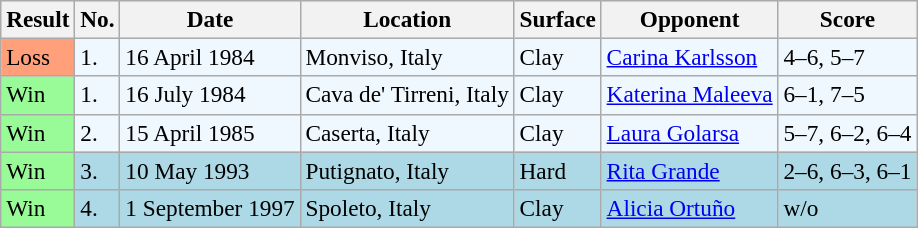<table class="sortable wikitable" style="font-size:97%;">
<tr bgcolor="#eeeeee">
<th>Result</th>
<th>No.</th>
<th>Date</th>
<th>Location</th>
<th>Surface</th>
<th>Opponent</th>
<th>Score</th>
</tr>
<tr bgcolor="#f0f8ff">
<td style="background:#ffa07a;">Loss</td>
<td>1.</td>
<td>16 April 1984</td>
<td>Monviso, Italy</td>
<td>Clay</td>
<td> <a href='#'>Carina Karlsson</a></td>
<td>4–6, 5–7</td>
</tr>
<tr bgcolor="#f0f8ff">
<td style="background:#98fb98;">Win</td>
<td>1.</td>
<td>16 July 1984</td>
<td>Cava de' Tirreni, Italy</td>
<td>Clay</td>
<td> <a href='#'>Katerina Maleeva</a></td>
<td>6–1, 7–5</td>
</tr>
<tr bgcolor="#f0f8ff">
<td style="background:#98fb98;">Win</td>
<td>2.</td>
<td>15 April 1985</td>
<td>Caserta, Italy</td>
<td>Clay</td>
<td> <a href='#'>Laura Golarsa</a></td>
<td>5–7, 6–2, 6–4</td>
</tr>
<tr style="background:lightblue;">
<td style="background:#98fb98;">Win</td>
<td>3.</td>
<td>10 May 1993</td>
<td>Putignato, Italy</td>
<td>Hard</td>
<td> <a href='#'>Rita Grande</a></td>
<td>2–6, 6–3, 6–1</td>
</tr>
<tr bgcolor="lightblue">
<td style="background:#98fb98;">Win</td>
<td>4.</td>
<td>1 September 1997</td>
<td>Spoleto, Italy</td>
<td>Clay</td>
<td> <a href='#'>Alicia Ortuño</a></td>
<td>w/o</td>
</tr>
</table>
